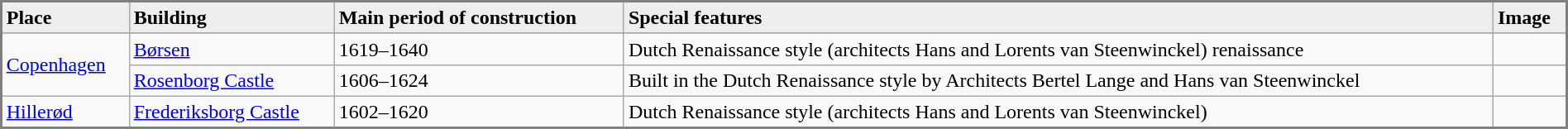<table class="wikitable" style="border: 2px solid gray; border-collapse: collapse;" width="100%">
<tr>
<td bgcolor="#EEEEEE"><strong>Place</strong></td>
<td bgcolor="#EEEEEE"><strong>Building</strong></td>
<td bgcolor="#EEEEEE"><strong>Main period of construction</strong></td>
<td bgcolor="#EEEEEE"><strong>Special features</strong></td>
<td bgcolor="#EEEEEE"><strong>Image</strong></td>
</tr>
<tr>
</tr>
<tr>
<td rowspan=2><a href='#'>Copenhagen</a></td>
<td><a href='#'>Børsen</a></td>
<td>1619–1640</td>
<td>Dutch Renaissance style (architects Hans and Lorents van Steenwinckel) renaissance</td>
<td></td>
</tr>
<tr>
<td><a href='#'>Rosenborg Castle</a></td>
<td>1606–1624</td>
<td>Built in the Dutch Renaissance style by Architects Bertel Lange and Hans van Steenwinckel</td>
<td></td>
</tr>
<tr>
<td><a href='#'>Hillerød</a></td>
<td><a href='#'>Frederiksborg Castle</a></td>
<td>1602–1620</td>
<td>Dutch Renaissance style (architects Hans and Lorents van Steenwinckel)</td>
<td></td>
</tr>
<tr>
</tr>
</table>
